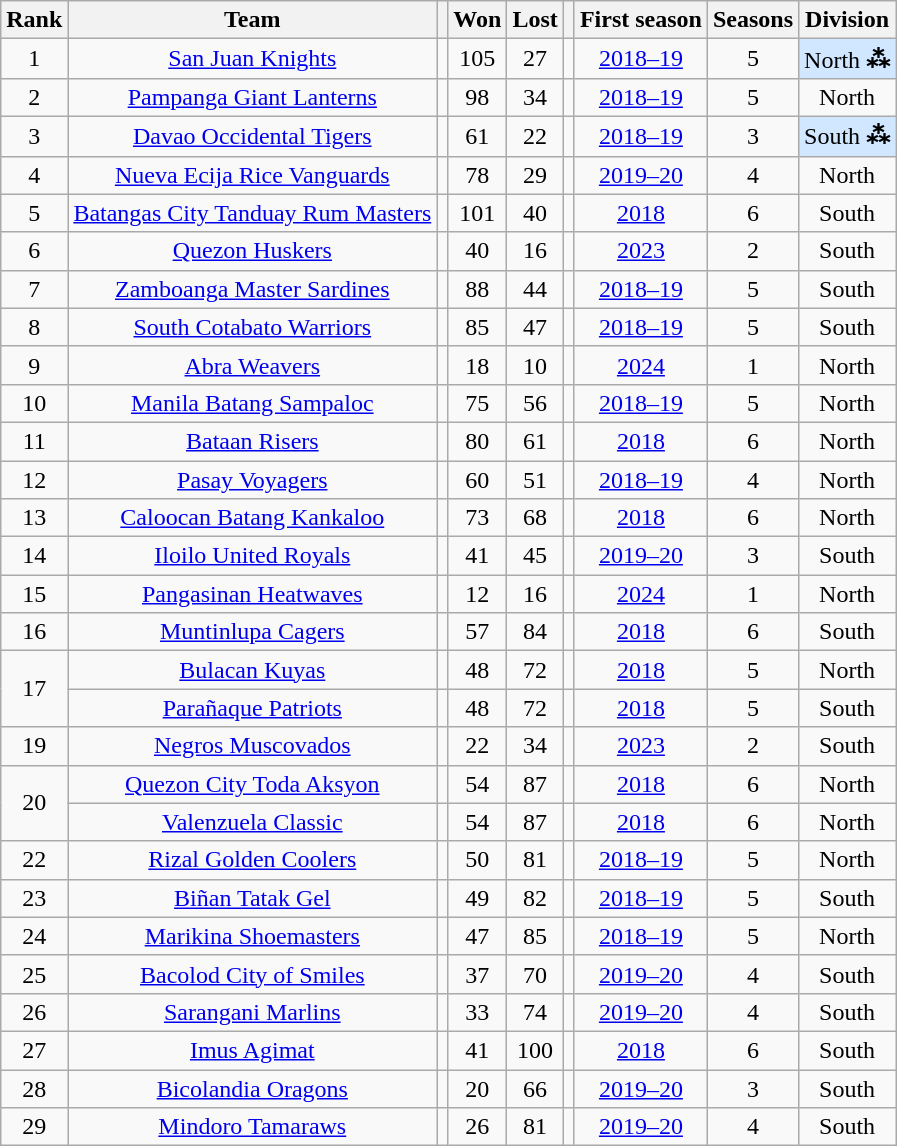<table class="wikitable sortable" style="text-align: center;">
<tr>
<th>Rank</th>
<th>Team</th>
<th></th>
<th>Won</th>
<th>Lost</th>
<th></th>
<th>First season</th>
<th>Seasons</th>
<th>Division</th>
</tr>
<tr>
<td>1</td>
<td><a href='#'>San Juan Knights</a></td>
<td></td>
<td>105</td>
<td>27</td>
<td></td>
<td><a href='#'>2018–19</a></td>
<td>5</td>
<td style="background:#D0E7FF;">North <strong>⁂</strong></td>
</tr>
<tr>
<td>2</td>
<td><a href='#'>Pampanga Giant Lanterns</a></td>
<td></td>
<td>98</td>
<td>34</td>
<td></td>
<td><a href='#'>2018–19</a></td>
<td>5</td>
<td>North</td>
</tr>
<tr>
<td>3</td>
<td><a href='#'>Davao Occidental Tigers</a></td>
<td></td>
<td>61</td>
<td>22</td>
<td></td>
<td><a href='#'>2018–19</a></td>
<td>3</td>
<td style="background:#D0E7FF;">South <strong>⁂</strong></td>
</tr>
<tr>
<td>4</td>
<td><a href='#'>Nueva Ecija Rice Vanguards</a></td>
<td></td>
<td>78</td>
<td>29</td>
<td></td>
<td><a href='#'>2019–20</a></td>
<td>4</td>
<td>North</td>
</tr>
<tr>
<td>5</td>
<td><a href='#'>Batangas City Tanduay Rum Masters</a></td>
<td></td>
<td>101</td>
<td>40</td>
<td></td>
<td><a href='#'>2018</a></td>
<td>6</td>
<td>South</td>
</tr>
<tr>
<td>6</td>
<td><a href='#'>Quezon Huskers</a></td>
<td></td>
<td>40</td>
<td>16</td>
<td></td>
<td><a href='#'>2023</a></td>
<td>2</td>
<td>South</td>
</tr>
<tr>
<td>7</td>
<td><a href='#'>Zamboanga Master Sardines</a></td>
<td></td>
<td>88</td>
<td>44</td>
<td></td>
<td><a href='#'>2018–19</a></td>
<td>5</td>
<td>South</td>
</tr>
<tr>
<td>8</td>
<td><a href='#'>South Cotabato Warriors</a></td>
<td></td>
<td>85</td>
<td>47</td>
<td></td>
<td><a href='#'>2018–19</a></td>
<td>5</td>
<td>South</td>
</tr>
<tr>
<td>9</td>
<td><a href='#'>Abra Weavers</a></td>
<td></td>
<td>18</td>
<td>10</td>
<td></td>
<td><a href='#'>2024</a></td>
<td>1</td>
<td>North</td>
</tr>
<tr>
<td>10</td>
<td><a href='#'>Manila Batang Sampaloc</a></td>
<td></td>
<td>75</td>
<td>56</td>
<td></td>
<td><a href='#'>2018–19</a></td>
<td>5</td>
<td>North</td>
</tr>
<tr>
<td>11</td>
<td><a href='#'>Bataan Risers</a></td>
<td></td>
<td>80</td>
<td>61</td>
<td></td>
<td><a href='#'>2018</a></td>
<td>6</td>
<td>North</td>
</tr>
<tr>
<td>12</td>
<td><a href='#'>Pasay Voyagers</a></td>
<td></td>
<td>60</td>
<td>51</td>
<td></td>
<td><a href='#'>2018–19</a></td>
<td>4</td>
<td>North</td>
</tr>
<tr>
<td>13</td>
<td><a href='#'>Caloocan Batang Kankaloo</a></td>
<td></td>
<td>73</td>
<td>68</td>
<td></td>
<td><a href='#'>2018</a></td>
<td>6</td>
<td>North</td>
</tr>
<tr>
<td>14</td>
<td><a href='#'>Iloilo United Royals</a></td>
<td></td>
<td>41</td>
<td>45</td>
<td></td>
<td><a href='#'>2019–20</a></td>
<td>3</td>
<td>South</td>
</tr>
<tr>
<td>15</td>
<td><a href='#'>Pangasinan Heatwaves</a></td>
<td></td>
<td>12</td>
<td>16</td>
<td></td>
<td><a href='#'>2024</a></td>
<td>1</td>
<td>North</td>
</tr>
<tr>
<td>16</td>
<td><a href='#'>Muntinlupa Cagers</a></td>
<td></td>
<td>57</td>
<td>84</td>
<td></td>
<td><a href='#'>2018</a></td>
<td>6</td>
<td>South</td>
</tr>
<tr>
<td rowspan="2">17 <br> </td>
<td><a href='#'>Bulacan Kuyas</a></td>
<td></td>
<td>48</td>
<td>72</td>
<td></td>
<td><a href='#'>2018</a></td>
<td>5</td>
<td>North</td>
</tr>
<tr>
<td><a href='#'>Parañaque Patriots</a></td>
<td></td>
<td>48</td>
<td>72</td>
<td></td>
<td><a href='#'>2018</a></td>
<td>5</td>
<td>South</td>
</tr>
<tr>
<td>19</td>
<td><a href='#'>Negros Muscovados</a></td>
<td></td>
<td>22</td>
<td>34</td>
<td></td>
<td><a href='#'>2023</a></td>
<td>2</td>
<td>South</td>
</tr>
<tr>
<td rowspan="2">20 <br> </td>
<td><a href='#'>Quezon City Toda Aksyon</a></td>
<td></td>
<td>54</td>
<td>87</td>
<td></td>
<td><a href='#'>2018</a></td>
<td>6</td>
<td>North</td>
</tr>
<tr>
<td><a href='#'>Valenzuela Classic</a></td>
<td></td>
<td>54</td>
<td>87</td>
<td></td>
<td><a href='#'>2018</a></td>
<td>6</td>
<td>North</td>
</tr>
<tr>
<td>22</td>
<td><a href='#'>Rizal Golden Coolers</a></td>
<td></td>
<td>50</td>
<td>81</td>
<td></td>
<td><a href='#'>2018–19</a></td>
<td>5</td>
<td>North</td>
</tr>
<tr>
<td>23</td>
<td><a href='#'>Biñan Tatak Gel</a></td>
<td></td>
<td>49</td>
<td>82</td>
<td></td>
<td><a href='#'>2018–19</a></td>
<td>5</td>
<td>South</td>
</tr>
<tr>
<td>24</td>
<td><a href='#'>Marikina Shoemasters</a></td>
<td></td>
<td>47</td>
<td>85</td>
<td></td>
<td><a href='#'>2018–19</a></td>
<td>5</td>
<td>North</td>
</tr>
<tr>
<td>25</td>
<td><a href='#'>Bacolod City of Smiles</a></td>
<td></td>
<td>37</td>
<td>70</td>
<td></td>
<td><a href='#'>2019–20</a></td>
<td>4</td>
<td>South</td>
</tr>
<tr>
<td>26</td>
<td><a href='#'>Sarangani Marlins</a></td>
<td></td>
<td>33</td>
<td>74</td>
<td></td>
<td><a href='#'>2019–20</a></td>
<td>4</td>
<td>South</td>
</tr>
<tr>
<td>27</td>
<td><a href='#'>Imus Agimat</a></td>
<td></td>
<td>41</td>
<td>100</td>
<td></td>
<td><a href='#'>2018</a></td>
<td>6</td>
<td>South</td>
</tr>
<tr>
<td>28</td>
<td><a href='#'>Bicolandia Oragons</a></td>
<td></td>
<td>20</td>
<td>66</td>
<td></td>
<td><a href='#'>2019–20</a></td>
<td>3</td>
<td>South</td>
</tr>
<tr>
<td>29</td>
<td><a href='#'>Mindoro Tamaraws</a></td>
<td></td>
<td>26</td>
<td>81</td>
<td></td>
<td><a href='#'>2019–20</a></td>
<td>4</td>
<td>South</td>
</tr>
</table>
